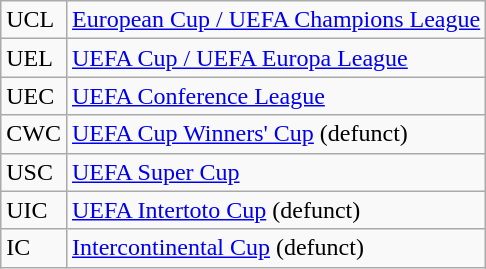<table class="wikitable">
<tr>
<td>UCL</td>
<td><a href='#'>European Cup / UEFA Champions League</a></td>
</tr>
<tr>
<td>UEL</td>
<td><a href='#'>UEFA Cup / UEFA Europa League</a></td>
</tr>
<tr>
<td>UEC</td>
<td><a href='#'>UEFA Conference League</a></td>
</tr>
<tr>
<td>CWC</td>
<td><a href='#'>UEFA Cup Winners' Cup</a> (defunct)</td>
</tr>
<tr>
<td>USC</td>
<td><a href='#'>UEFA Super Cup</a></td>
</tr>
<tr>
<td>UIC</td>
<td><a href='#'>UEFA Intertoto Cup</a> (defunct)</td>
</tr>
<tr>
<td>IC</td>
<td><a href='#'>Intercontinental Cup</a> (defunct)</td>
</tr>
</table>
